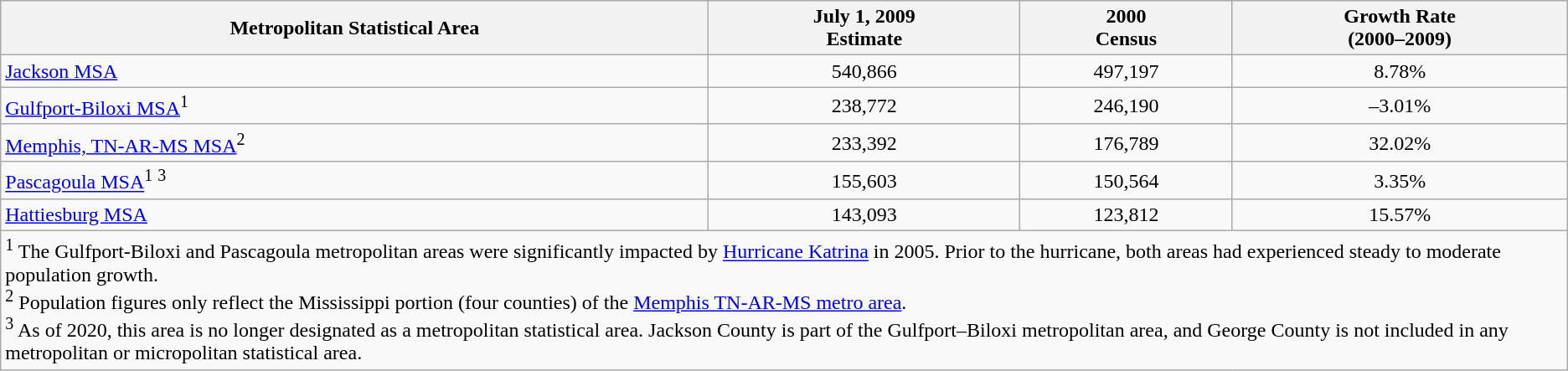<table class="wikitable">
<tr>
<th>Metropolitan Statistical Area</th>
<th>July 1, 2009<br>Estimate</th>
<th>2000<br>Census</th>
<th>Growth Rate<br>(2000–2009)</th>
</tr>
<tr>
<td align=left><a href='#'>Jackson MSA</a></td>
<td align=center>540,866</td>
<td align=center>497,197</td>
<td align=center>8.78%</td>
</tr>
<tr>
<td align=left><a href='#'>Gulfport-Biloxi MSA</a><sup>1</sup></td>
<td align=center>238,772</td>
<td align=center>246,190</td>
<td align=center><span>–3.01%</span></td>
</tr>
<tr>
<td align=left><a href='#'>Memphis, TN-AR-MS MSA</a><sup>2</sup></td>
<td align=center>233,392</td>
<td align=center>176,789</td>
<td align=center>32.02%</td>
</tr>
<tr>
<td align=left><a href='#'>Pascagoula MSA</a><sup>1</sup> <sup>3</sup></td>
<td align=center>155,603</td>
<td align=center>150,564</td>
<td align=center>3.35%</td>
</tr>
<tr>
<td align=left><a href='#'>Hattiesburg MSA</a></td>
<td align=center>143,093</td>
<td align=center>123,812</td>
<td align=center>15.57%</td>
</tr>
<tr>
<td align=left colspan=4><sup>1</sup> The Gulfport-Biloxi and Pascagoula metropolitan areas were significantly impacted by <a href='#'>Hurricane Katrina</a> in 2005. Prior to the hurricane, both areas had experienced steady to moderate population growth.<br><sup>2</sup> Population figures only reflect the Mississippi portion (four counties) of the <a href='#'>Memphis TN-AR-MS metro area</a>.<br><sup>3</sup> As of 2020, this area is no longer designated as a metropolitan statistical area. Jackson County is part of the Gulfport–Biloxi metropolitan area, and George County is not included in any metropolitan or micropolitan statistical area.</td>
</tr>
</table>
